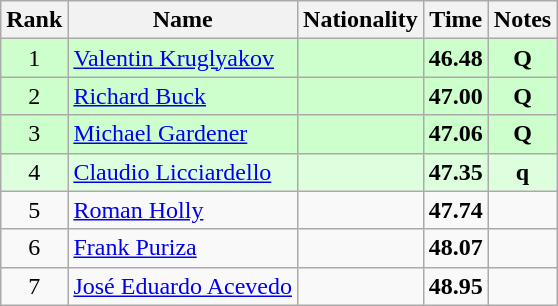<table class="wikitable sortable" style="text-align:center">
<tr>
<th>Rank</th>
<th>Name</th>
<th>Nationality</th>
<th>Time</th>
<th>Notes</th>
</tr>
<tr bgcolor=ccffcc>
<td>1</td>
<td align=left><a href='#'>Valentin Kruglyakov</a></td>
<td align=left></td>
<td><strong>46.48</strong></td>
<td><strong>Q</strong></td>
</tr>
<tr bgcolor=ccffcc>
<td>2</td>
<td align=left><a href='#'>Richard Buck</a></td>
<td align=left></td>
<td><strong>47.00</strong></td>
<td><strong>Q</strong></td>
</tr>
<tr bgcolor=ccffcc>
<td>3</td>
<td align=left><a href='#'>Michael Gardener</a></td>
<td align=left></td>
<td><strong>47.06</strong></td>
<td><strong>Q</strong></td>
</tr>
<tr bgcolor=ddffdd>
<td>4</td>
<td align=left><a href='#'>Claudio Licciardello</a></td>
<td align=left></td>
<td><strong>47.35</strong></td>
<td><strong>q</strong></td>
</tr>
<tr>
<td>5</td>
<td align=left><a href='#'>Roman Holly</a></td>
<td align=left></td>
<td><strong>47.74</strong></td>
<td></td>
</tr>
<tr>
<td>6</td>
<td align=left><a href='#'>Frank Puriza</a></td>
<td align=left></td>
<td><strong>48.07</strong></td>
<td></td>
</tr>
<tr>
<td>7</td>
<td align=left><a href='#'>José Eduardo Acevedo</a></td>
<td align=left></td>
<td><strong>48.95</strong></td>
<td></td>
</tr>
</table>
